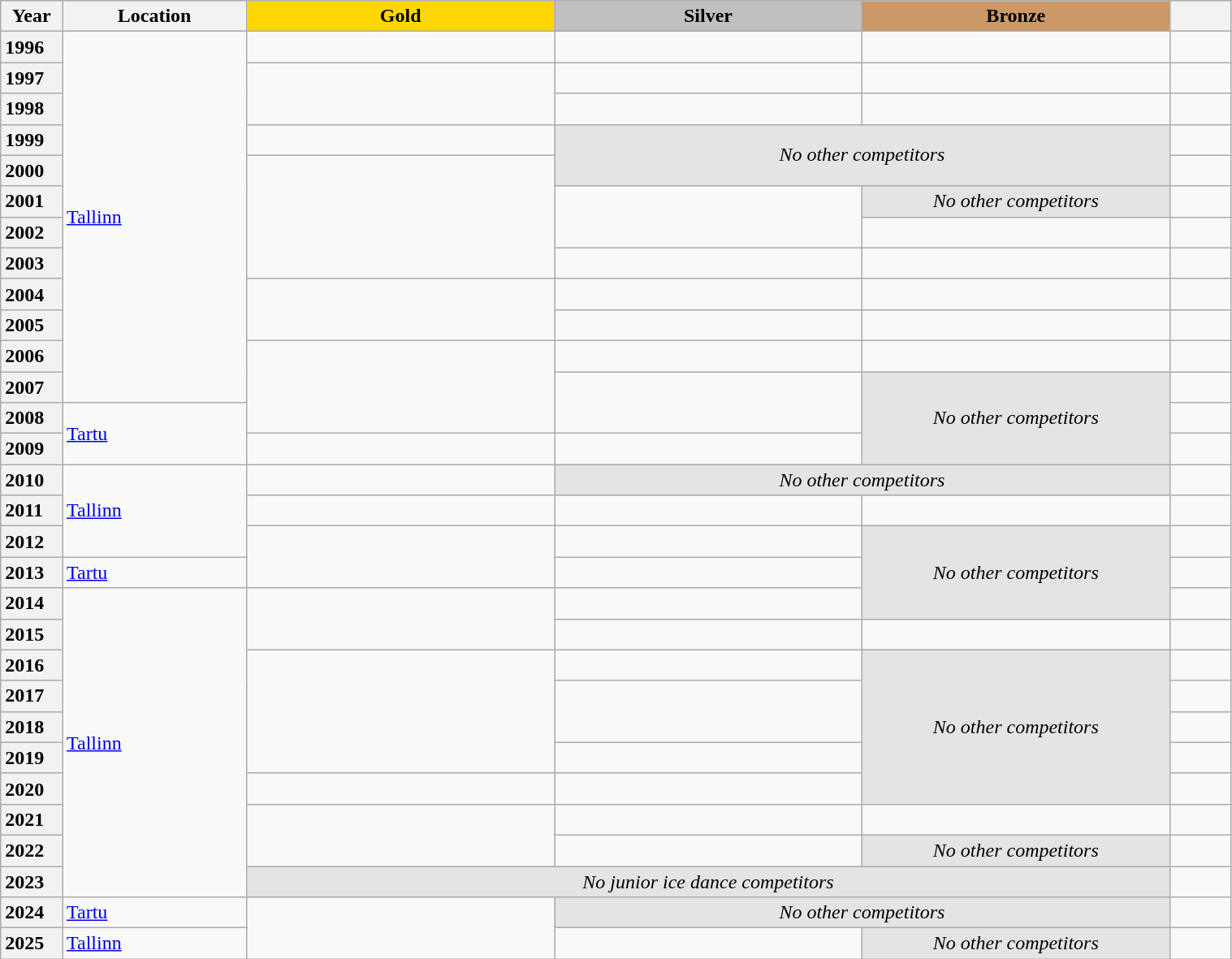<table class="wikitable unsortable" style="text-align:left; width:80%">
<tr>
<th scope="col" style="text-align:center; width:5%">Year</th>
<th scope="col" style="text-align:center; width:15%">Location</th>
<th scope="col" style="text-align:center; width:25%; background:gold">Gold</th>
<th scope="col" style="text-align:center; width:25%; background:silver">Silver</th>
<th scope="col" style="text-align:center; width:25%; background:#c96">Bronze</th>
<th scope="col" style="text-align:center; width:5%"></th>
</tr>
<tr>
<th scope="row" style="text-align:left">1996</th>
<td rowspan="12"><a href='#'>Tallinn</a></td>
<td></td>
<td></td>
<td></td>
<td></td>
</tr>
<tr>
<th scope="row" style="text-align:left">1997</th>
<td rowspan="2"></td>
<td></td>
<td></td>
<td></td>
</tr>
<tr>
<th scope="row" style="text-align:left">1998</th>
<td></td>
<td></td>
<td></td>
</tr>
<tr>
<th scope="row" style="text-align:left">1999</th>
<td></td>
<td colspan="2" rowspan="2" align="center" bgcolor="e5e4e2"><em>No other competitors</em></td>
<td></td>
</tr>
<tr>
<th scope="row" style="text-align:left">2000</th>
<td rowspan="4"></td>
<td></td>
</tr>
<tr>
<th scope="row" style="text-align:left">2001</th>
<td rowspan="2"></td>
<td align="center" bgcolor="e5e4e2"><em>No other competitors</em></td>
<td></td>
</tr>
<tr>
<th scope="row" style="text-align:left">2002</th>
<td></td>
<td></td>
</tr>
<tr>
<th scope="row" style="text-align:left">2003</th>
<td></td>
<td></td>
<td></td>
</tr>
<tr>
<th scope="row" style="text-align:left">2004</th>
<td rowspan="2"></td>
<td></td>
<td></td>
<td></td>
</tr>
<tr>
<th scope="row" style="text-align:left">2005</th>
<td></td>
<td></td>
<td></td>
</tr>
<tr>
<th scope="row" style="text-align:left">2006</th>
<td rowspan="3"></td>
<td></td>
<td></td>
<td></td>
</tr>
<tr>
<th scope="row" style="text-align:left">2007</th>
<td rowspan="2"></td>
<td rowspan="3" align="center" bgcolor="e5e4e2"><em>No other competitors</em></td>
<td></td>
</tr>
<tr>
<th scope="row" style="text-align:left">2008</th>
<td rowspan="2"><a href='#'>Tartu</a></td>
<td></td>
</tr>
<tr>
<th scope="row" style="text-align:left">2009</th>
<td></td>
<td></td>
<td></td>
</tr>
<tr>
<th scope="row" style="text-align:left">2010</th>
<td rowspan="3"><a href='#'>Tallinn</a></td>
<td></td>
<td colspan=2 align="center" bgcolor="e5e4e2"><em>No other competitors</em></td>
<td></td>
</tr>
<tr>
<th scope="row" style="text-align:left">2011</th>
<td></td>
<td></td>
<td></td>
<td></td>
</tr>
<tr>
<th scope="row" style="text-align:left">2012</th>
<td rowspan="2"></td>
<td></td>
<td rowspan="3" align="center" bgcolor="e5e4e2"><em>No other competitors</em></td>
<td></td>
</tr>
<tr>
<th scope="row" style="text-align:left">2013</th>
<td><a href='#'>Tartu</a></td>
<td></td>
<td></td>
</tr>
<tr>
<th scope="row" style="text-align:left">2014</th>
<td rowspan="10"><a href='#'>Tallinn</a></td>
<td rowspan="2"></td>
<td></td>
<td></td>
</tr>
<tr>
<th scope="row" style="text-align:left">2015</th>
<td></td>
<td></td>
<td></td>
</tr>
<tr>
<th scope="row" style="text-align:left">2016</th>
<td rowspan="4"></td>
<td></td>
<td rowspan="5" align="center" bgcolor="e5e4e2"><em>No other competitors</em></td>
<td></td>
</tr>
<tr>
<th scope="row" style="text-align:left">2017</th>
<td rowspan="2"></td>
<td></td>
</tr>
<tr>
<th scope="row" style="text-align:left">2018</th>
<td></td>
</tr>
<tr>
<th scope="row" style="text-align:left">2019</th>
<td></td>
<td></td>
</tr>
<tr>
<th scope="row" style="text-align:left">2020</th>
<td></td>
<td></td>
<td></td>
</tr>
<tr>
<th scope="row" style="text-align:left">2021</th>
<td rowspan="2"></td>
<td></td>
<td></td>
<td></td>
</tr>
<tr>
<th scope="row" style="text-align:left">2022</th>
<td></td>
<td align="center" bgcolor="e5e4e2"><em>No other competitors</em></td>
<td></td>
</tr>
<tr>
<th scope="row" style="text-align:left">2023</th>
<td colspan="3" align="center" bgcolor="e5e4e2"><em>No junior ice dance competitors</em></td>
<td></td>
</tr>
<tr>
<th scope="row" style="text-align:left">2024</th>
<td><a href='#'>Tartu</a></td>
<td rowspan="2"></td>
<td colspan="2" align="center" bgcolor="e5e4e2"><em>No other competitors</em></td>
<td></td>
</tr>
<tr>
<th scope="row" style="text-align:left">2025</th>
<td><a href='#'>Tallinn</a></td>
<td></td>
<td align="center" bgcolor="e5e4e2"><em>No other competitors</em></td>
<td></td>
</tr>
</table>
